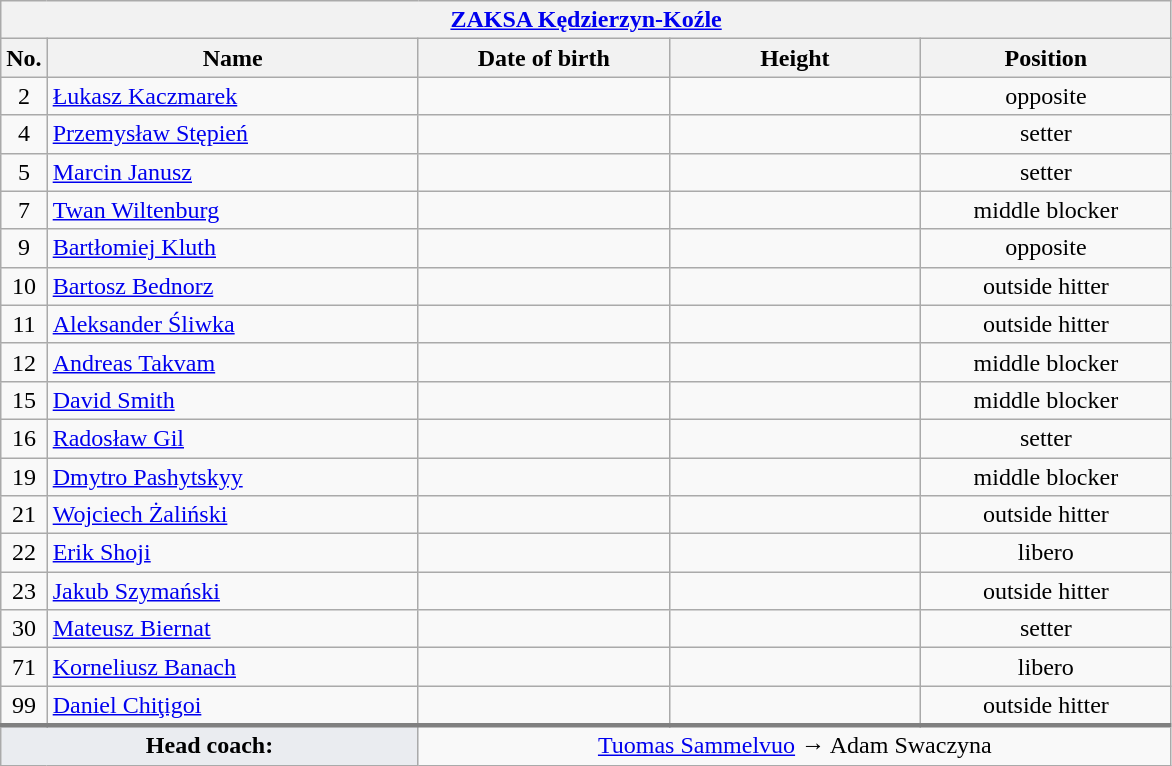<table class="wikitable collapsible collapsed" style="font-size:100%; text-align:center">
<tr>
<th colspan=5 style="width:30em"><a href='#'>ZAKSA Kędzierzyn-Koźle</a></th>
</tr>
<tr>
<th>No.</th>
<th style="width:15em">Name</th>
<th style="width:10em">Date of birth</th>
<th style="width:10em">Height</th>
<th style="width:10em">Position</th>
</tr>
<tr>
<td>2</td>
<td align=left> <a href='#'>Łukasz Kaczmarek</a></td>
<td align=right></td>
<td></td>
<td>opposite</td>
</tr>
<tr>
<td>4</td>
<td align=left> <a href='#'>Przemysław Stępień</a></td>
<td align=right></td>
<td></td>
<td>setter</td>
</tr>
<tr>
<td>5</td>
<td align=left> <a href='#'>Marcin Janusz</a></td>
<td align=right></td>
<td></td>
<td>setter</td>
</tr>
<tr>
<td>7</td>
<td align=left> <a href='#'>Twan Wiltenburg</a></td>
<td align=right></td>
<td></td>
<td>middle blocker</td>
</tr>
<tr>
<td>9</td>
<td align=left> <a href='#'>Bartłomiej Kluth</a></td>
<td align=right></td>
<td></td>
<td>opposite</td>
</tr>
<tr>
<td>10</td>
<td align=left> <a href='#'>Bartosz Bednorz</a></td>
<td align=right></td>
<td></td>
<td>outside hitter</td>
</tr>
<tr>
<td>11</td>
<td align=left> <a href='#'>Aleksander Śliwka</a></td>
<td align=right></td>
<td></td>
<td>outside hitter</td>
</tr>
<tr>
<td>12</td>
<td align=left> <a href='#'>Andreas Takvam</a></td>
<td align=right></td>
<td></td>
<td>middle blocker</td>
</tr>
<tr>
<td>15</td>
<td align=left> <a href='#'>David Smith</a></td>
<td align=right></td>
<td></td>
<td>middle blocker</td>
</tr>
<tr>
<td>16</td>
<td align=left> <a href='#'>Radosław Gil</a></td>
<td align=right></td>
<td></td>
<td>setter</td>
</tr>
<tr>
<td>19</td>
<td align=left> <a href='#'>Dmytro Pashytskyy</a></td>
<td align=right></td>
<td></td>
<td>middle blocker</td>
</tr>
<tr>
<td>21</td>
<td align=left> <a href='#'>Wojciech Żaliński</a></td>
<td align=right></td>
<td></td>
<td>outside hitter</td>
</tr>
<tr>
<td>22</td>
<td align=left> <a href='#'>Erik Shoji</a></td>
<td align=right></td>
<td></td>
<td>libero</td>
</tr>
<tr>
<td>23</td>
<td align=left> <a href='#'>Jakub Szymański</a></td>
<td align=right></td>
<td></td>
<td>outside hitter</td>
</tr>
<tr>
<td>30</td>
<td align=left> <a href='#'>Mateusz Biernat</a></td>
<td align=right></td>
<td></td>
<td>setter</td>
</tr>
<tr>
<td>71</td>
<td align=left> <a href='#'>Korneliusz Banach</a></td>
<td align=right></td>
<td></td>
<td>libero</td>
</tr>
<tr>
<td>99</td>
<td align=left> <a href='#'>Daniel Chiţigoi</a></td>
<td align=right></td>
<td></td>
<td>outside hitter</td>
</tr>
<tr style="border-top: 3px solid grey">
<td colspan=2 style="background:#EAECF0"><strong>Head coach:</strong></td>
<td colspan=3> <a href='#'>Tuomas Sammelvuo</a> →  Adam Swaczyna</td>
</tr>
</table>
